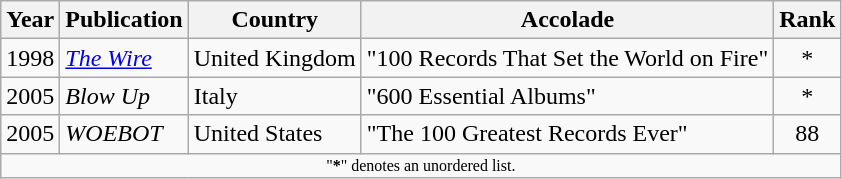<table class="wikitable sortable" style="margin:0em 1em 1em 0pt">
<tr>
<th>Year</th>
<th>Publication</th>
<th>Country</th>
<th>Accolade</th>
<th>Rank</th>
</tr>
<tr>
<td align=center>1998</td>
<td><em><a href='#'>The Wire</a></em></td>
<td>United Kingdom</td>
<td>"100 Records That Set the World on Fire"</td>
<td align=center>*</td>
</tr>
<tr>
<td align=center>2005</td>
<td><em>Blow Up</em></td>
<td>Italy</td>
<td>"600 Essential Albums"</td>
<td align=center>*</td>
</tr>
<tr>
<td align=center>2005</td>
<td><em>WOEBOT</em></td>
<td>United States</td>
<td>"The 100 Greatest Records Ever"</td>
<td align=center>88</td>
</tr>
<tr class="sortbottom">
<td colspan=5 style=font-size:8pt; align=center>"<strong>*</strong>" denotes an unordered list.</td>
</tr>
</table>
